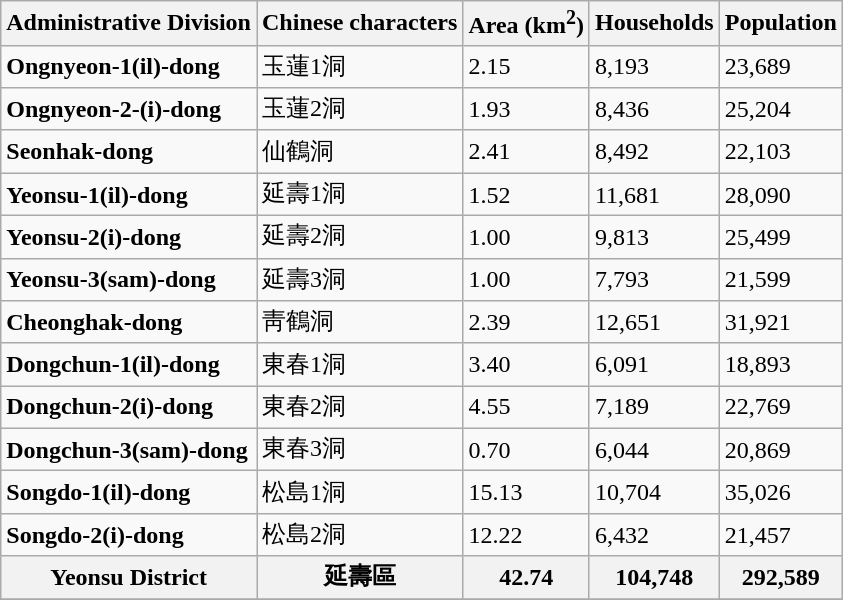<table class="wikitable sortable">
<tr>
<th>Administrative Division</th>
<th>Chinese characters</th>
<th>Area (km<sup>2</sup>)</th>
<th>Households</th>
<th>Population</th>
</tr>
<tr>
<td><strong>Ongnyeon-1(il)-dong</strong></td>
<td>玉蓮1洞</td>
<td>2.15</td>
<td>8,193</td>
<td>23,689</td>
</tr>
<tr>
<td><strong>Ongnyeon-2-(i)-dong</strong></td>
<td>玉蓮2洞</td>
<td>1.93</td>
<td>8,436</td>
<td>25,204</td>
</tr>
<tr>
<td><strong>Seonhak-dong</strong></td>
<td>仙鶴洞</td>
<td>2.41</td>
<td>8,492</td>
<td>22,103</td>
</tr>
<tr>
<td><strong>Yeonsu-1(il)-dong</strong></td>
<td>延壽1洞</td>
<td>1.52</td>
<td>11,681</td>
<td>28,090</td>
</tr>
<tr>
<td><strong>Yeonsu-2(i)-dong</strong></td>
<td>延壽2洞</td>
<td>1.00</td>
<td>9,813</td>
<td>25,499</td>
</tr>
<tr>
<td><strong>Yeonsu-3(sam)-dong</strong></td>
<td>延壽3洞</td>
<td>1.00</td>
<td>7,793</td>
<td>21,599</td>
</tr>
<tr>
<td><strong>Cheonghak-dong</strong></td>
<td>靑鶴洞</td>
<td>2.39</td>
<td>12,651</td>
<td>31,921</td>
</tr>
<tr>
<td><strong>Dongchun-1(il)-dong</strong></td>
<td>東春1洞</td>
<td>3.40</td>
<td>6,091</td>
<td>18,893</td>
</tr>
<tr>
<td><strong>Dongchun-2(i)-dong</strong></td>
<td>東春2洞</td>
<td>4.55</td>
<td>7,189</td>
<td>22,769</td>
</tr>
<tr>
<td><strong>Dongchun-3(sam)-dong</strong></td>
<td>東春3洞</td>
<td>0.70</td>
<td>6,044</td>
<td>20,869</td>
</tr>
<tr>
<td><strong>Songdo-1(il)-dong</strong></td>
<td>松島1洞</td>
<td>15.13</td>
<td>10,704</td>
<td>35,026</td>
</tr>
<tr>
<td><strong>Songdo-2(i)-dong</strong></td>
<td>松島2洞</td>
<td>12.22</td>
<td>6,432</td>
<td>21,457</td>
</tr>
<tr>
<th>Yeonsu District</th>
<th>延壽區</th>
<th>42.74</th>
<th>104,748</th>
<th>292,589</th>
</tr>
<tr>
</tr>
</table>
